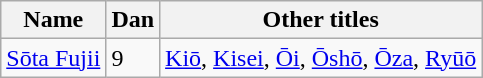<table class='wikitable'>
<tr>
<th>Name</th>
<th>Dan</th>
<th>Other titles</th>
</tr>
<tr>
<td><a href='#'>Sōta Fujii</a></td>
<td>9</td>
<td><a href='#'>Kiō</a>, <a href='#'>Kisei</a>, <a href='#'>Ōi</a>, <a href='#'>Ōshō</a>, <a href='#'>Ōza</a>, <a href='#'>Ryūō</a></td>
</tr>
</table>
